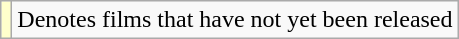<table class="wikitable">
<tr>
<td style="background:#ffc;"></td>
<td>Denotes films that have not yet been released</td>
</tr>
</table>
